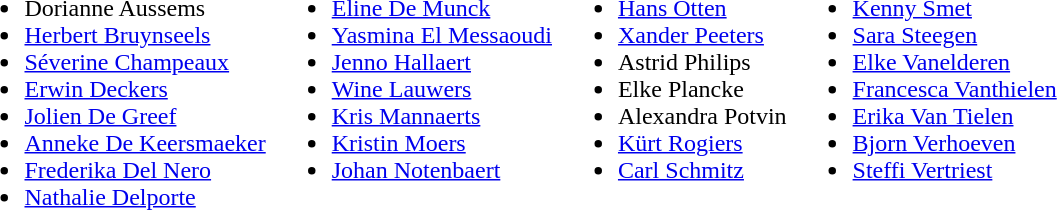<table>
<tr>
<td valign="top"><br><ul><li>Dorianne Aussems </li><li><a href='#'>Herbert Bruynseels</a></li><li><a href='#'>Séverine Champeaux</a></li><li><a href='#'>Erwin Deckers</a></li><li><a href='#'>Jolien De Greef</a></li><li><a href='#'>Anneke De Keersmaeker</a></li><li><a href='#'>Frederika Del Nero</a></li><li><a href='#'>Nathalie Delporte</a></li></ul></td>
<td valign="top"><br><ul><li><a href='#'>Eline De Munck</a></li><li><a href='#'>Yasmina El Messaoudi</a></li><li><a href='#'>Jenno Hallaert</a></li><li><a href='#'>Wine Lauwers</a></li><li><a href='#'>Kris Mannaerts</a></li><li><a href='#'>Kristin Moers</a></li><li><a href='#'>Johan Notenbaert</a></li></ul></td>
<td valign="top"><br><ul><li><a href='#'>Hans Otten</a></li><li><a href='#'>Xander Peeters</a></li><li>Astrid Philips</li><li>Elke Plancke </li><li>Alexandra Potvin</li><li><a href='#'>Kürt Rogiers</a></li><li><a href='#'>Carl Schmitz</a></li></ul></td>
<td valign="top"><br><ul><li><a href='#'>Kenny Smet</a></li><li><a href='#'>Sara Steegen</a> </li><li><a href='#'>Elke Vanelderen</a></li><li><a href='#'>Francesca Vanthielen</a></li><li><a href='#'>Erika Van Tielen</a></li><li><a href='#'>Bjorn Verhoeven</a></li><li><a href='#'>Steffi Vertriest</a></li></ul></td>
</tr>
</table>
